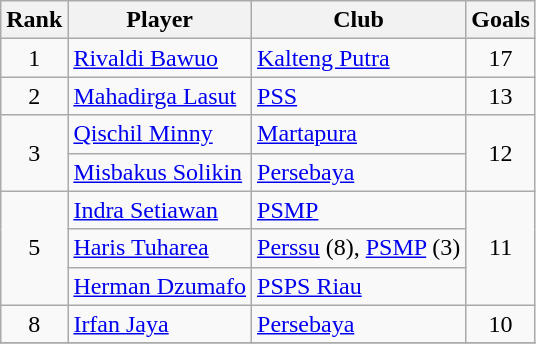<table class="wikitable" style="text-align:center">
<tr>
<th>Rank</th>
<th>Player</th>
<th>Club</th>
<th>Goals</th>
</tr>
<tr>
<td>1</td>
<td align="left"> <a href='#'>Rivaldi Bawuo</a></td>
<td align="left"><a href='#'>Kalteng Putra</a></td>
<td>17</td>
</tr>
<tr>
<td>2</td>
<td align="left"> <a href='#'>Mahadirga Lasut</a></td>
<td align="left"><a href='#'>PSS</a></td>
<td>13</td>
</tr>
<tr>
<td rowspan=2>3</td>
<td align="left"> <a href='#'>Qischil Minny</a></td>
<td align="left"><a href='#'>Martapura</a></td>
<td rowspan=2>12</td>
</tr>
<tr>
<td align="left"> <a href='#'>Misbakus Solikin</a></td>
<td align="left"><a href='#'>Persebaya</a></td>
</tr>
<tr>
<td rowspan=3>5</td>
<td align="left"> <a href='#'>Indra Setiawan</a></td>
<td align="left"><a href='#'>PSMP</a></td>
<td rowspan=3>11</td>
</tr>
<tr>
<td align="left"> <a href='#'>Haris Tuharea</a></td>
<td align="left"><a href='#'>Perssu</a> (8), <a href='#'>PSMP</a> (3)</td>
</tr>
<tr>
<td align="left"> <a href='#'>Herman Dzumafo</a></td>
<td align="left"><a href='#'>PSPS Riau</a></td>
</tr>
<tr>
<td>8</td>
<td align="left"> <a href='#'>Irfan Jaya</a></td>
<td align="left"><a href='#'>Persebaya</a></td>
<td>10</td>
</tr>
<tr>
</tr>
</table>
